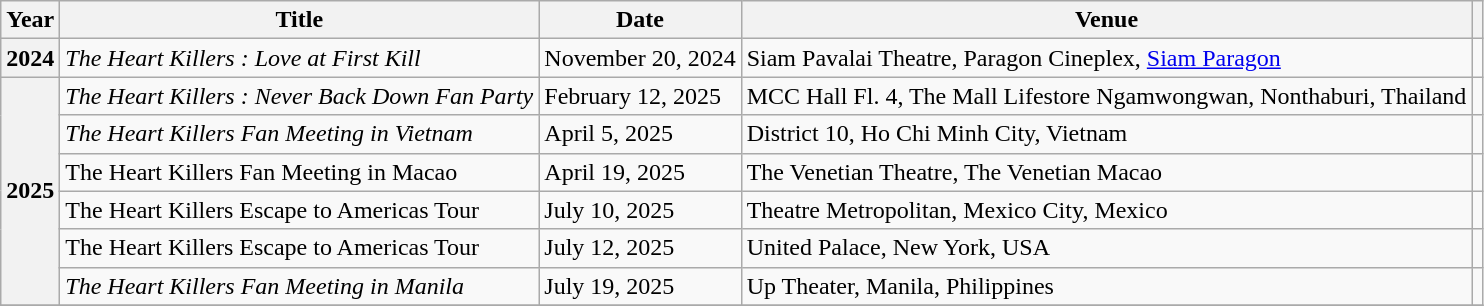<table class="wikitable">
<tr>
<th>Year</th>
<th>Title</th>
<th>Date</th>
<th>Venue</th>
<th></th>
</tr>
<tr>
<th>2024</th>
<td><em>The Heart Killers : Love at First Kill</em></td>
<td>November 20, 2024</td>
<td>Siam Pavalai Theatre, Paragon Cineplex, <a href='#'>Siam Paragon</a></td>
<td></td>
</tr>
<tr>
<th rowspan="6">2025</th>
<td><em>The Heart Killers : Never Back Down Fan Party</em></td>
<td>February 12, 2025</td>
<td>MCC Hall Fl. 4, The Mall Lifestore Ngamwongwan, Nonthaburi, Thailand</td>
<td></td>
</tr>
<tr>
<td><em>The Heart Killers Fan Meeting in Vietnam</em></td>
<td>April 5, 2025</td>
<td>District 10, Ho Chi Minh City, Vietnam</td>
<td></td>
</tr>
<tr>
<td>The Heart Killers Fan Meeting in Macao</td>
<td>April 19, 2025</td>
<td>The Venetian Theatre, The Venetian Macao</td>
<td></td>
</tr>
<tr>
<td>The Heart Killers Escape to Americas Tour</td>
<td>July 10, 2025</td>
<td>Theatre Metropolitan, Mexico City, Mexico</td>
<td></td>
</tr>
<tr>
<td>The Heart Killers Escape to Americas Tour</td>
<td>July 12, 2025</td>
<td>United Palace, New York, USA</td>
<td></td>
</tr>
<tr>
<td><em>The Heart Killers Fan Meeting in Manila</em></td>
<td>July 19, 2025</td>
<td>Up Theater, Manila, Philippines</td>
<td></td>
</tr>
<tr>
</tr>
</table>
